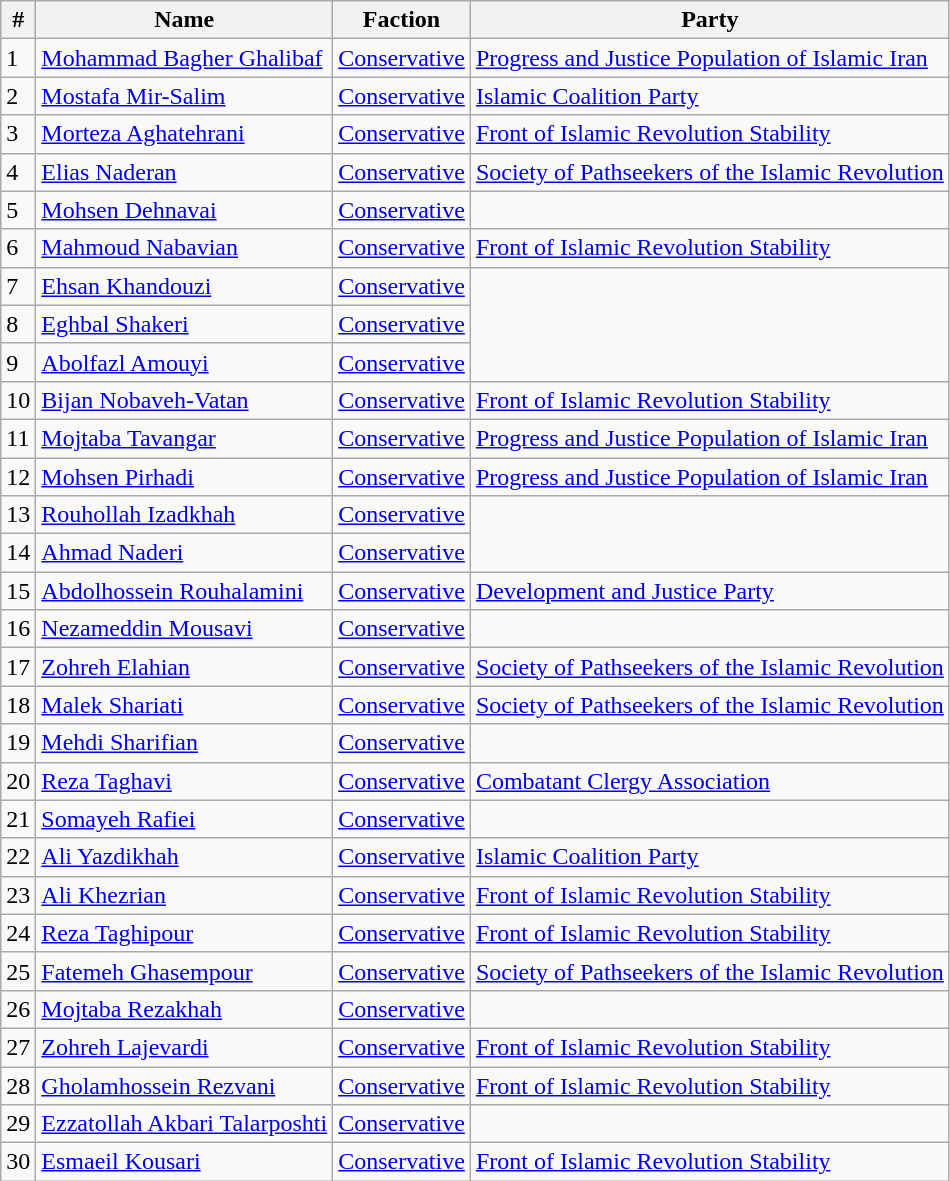<table class="wikitable">
<tr>
<th>#</th>
<th>Name</th>
<th>Faction</th>
<th>Party</th>
</tr>
<tr>
<td>1</td>
<td><a href='#'>Mohammad Bagher Ghalibaf</a></td>
<td><a href='#'>Conservative</a></td>
<td><a href='#'>Progress and Justice Population of Islamic Iran</a></td>
</tr>
<tr>
<td>2</td>
<td><a href='#'>Mostafa Mir-Salim</a></td>
<td><a href='#'>Conservative</a></td>
<td><a href='#'>Islamic Coalition Party</a></td>
</tr>
<tr>
<td>3</td>
<td><a href='#'>Morteza Aghatehrani</a></td>
<td><a href='#'>Conservative</a></td>
<td><a href='#'>Front of Islamic Revolution Stability</a></td>
</tr>
<tr>
<td>4</td>
<td><a href='#'>Elias Naderan</a></td>
<td><a href='#'>Conservative</a></td>
<td><a href='#'>Society of Pathseekers of the Islamic Revolution</a></td>
</tr>
<tr>
<td>5</td>
<td><a href='#'>Mohsen Dehnavai</a></td>
<td><a href='#'>Conservative</a></td>
</tr>
<tr>
<td>6</td>
<td><a href='#'>Mahmoud Nabavian</a></td>
<td><a href='#'>Conservative</a></td>
<td><a href='#'>Front of Islamic Revolution Stability</a></td>
</tr>
<tr>
<td>7</td>
<td><a href='#'>Ehsan Khandouzi</a></td>
<td><a href='#'>Conservative</a></td>
</tr>
<tr>
<td>8</td>
<td><a href='#'>Eghbal Shakeri</a></td>
<td><a href='#'>Conservative</a></td>
</tr>
<tr>
<td>9</td>
<td><a href='#'>Abolfazl Amouyi</a></td>
<td><a href='#'>Conservative</a></td>
</tr>
<tr>
<td>10</td>
<td><a href='#'>Bijan Nobaveh-Vatan</a></td>
<td><a href='#'>Conservative</a></td>
<td><a href='#'>Front of Islamic Revolution Stability</a></td>
</tr>
<tr>
<td>11</td>
<td><a href='#'>Mojtaba Tavangar</a></td>
<td><a href='#'>Conservative</a></td>
<td><a href='#'>Progress and Justice Population of Islamic Iran</a></td>
</tr>
<tr>
<td>12</td>
<td><a href='#'>Mohsen Pirhadi</a></td>
<td><a href='#'>Conservative</a></td>
<td><a href='#'>Progress and Justice Population of Islamic Iran</a></td>
</tr>
<tr>
<td>13</td>
<td><a href='#'>Rouhollah Izadkhah</a></td>
<td><a href='#'>Conservative</a></td>
</tr>
<tr>
<td>14</td>
<td><a href='#'>Ahmad Naderi</a></td>
<td><a href='#'>Conservative</a></td>
</tr>
<tr>
<td>15</td>
<td><a href='#'>Abdolhossein Rouhalamini</a></td>
<td><a href='#'>Conservative</a></td>
<td><a href='#'>Development and Justice Party</a></td>
</tr>
<tr>
<td>16</td>
<td><a href='#'>Nezameddin Mousavi</a></td>
<td><a href='#'>Conservative</a></td>
</tr>
<tr>
<td>17</td>
<td><a href='#'>Zohreh Elahian</a></td>
<td><a href='#'>Conservative</a></td>
<td><a href='#'>Society of Pathseekers of the Islamic Revolution</a></td>
</tr>
<tr>
<td>18</td>
<td><a href='#'>Malek Shariati</a></td>
<td><a href='#'>Conservative</a></td>
<td><a href='#'>Society of Pathseekers of the Islamic Revolution</a></td>
</tr>
<tr>
<td>19</td>
<td><a href='#'>Mehdi Sharifian</a></td>
<td><a href='#'>Conservative</a></td>
</tr>
<tr>
<td>20</td>
<td><a href='#'>Reza Taghavi</a></td>
<td><a href='#'>Conservative</a></td>
<td><a href='#'>Combatant Clergy Association</a></td>
</tr>
<tr>
<td>21</td>
<td><a href='#'>Somayeh Rafiei</a></td>
<td><a href='#'>Conservative</a></td>
</tr>
<tr>
<td>22</td>
<td><a href='#'>Ali Yazdikhah</a></td>
<td><a href='#'>Conservative</a></td>
<td><a href='#'>Islamic Coalition Party</a></td>
</tr>
<tr>
<td>23</td>
<td><a href='#'>Ali Khezrian</a></td>
<td><a href='#'>Conservative</a></td>
<td><a href='#'>Front of Islamic Revolution Stability</a></td>
</tr>
<tr>
<td>24</td>
<td><a href='#'>Reza Taghipour</a></td>
<td><a href='#'>Conservative</a></td>
<td><a href='#'>Front of Islamic Revolution Stability</a></td>
</tr>
<tr>
<td>25</td>
<td><a href='#'>Fatemeh Ghasempour</a></td>
<td><a href='#'>Conservative</a></td>
<td><a href='#'>Society of Pathseekers of the Islamic Revolution</a></td>
</tr>
<tr>
<td>26</td>
<td><a href='#'>Mojtaba Rezakhah</a></td>
<td><a href='#'>Conservative</a></td>
</tr>
<tr>
<td>27</td>
<td><a href='#'>Zohreh Lajevardi</a></td>
<td><a href='#'>Conservative</a></td>
<td><a href='#'>Front of Islamic Revolution Stability</a></td>
</tr>
<tr>
<td>28</td>
<td><a href='#'>Gholamhossein Rezvani</a></td>
<td><a href='#'>Conservative</a></td>
<td><a href='#'>Front of Islamic Revolution Stability</a></td>
</tr>
<tr>
<td>29</td>
<td><a href='#'>Ezzatollah Akbari Talarposhti</a></td>
<td><a href='#'>Conservative</a></td>
</tr>
<tr>
<td>30</td>
<td><a href='#'>Esmaeil Kousari</a></td>
<td><a href='#'>Conservative</a></td>
<td><a href='#'>Front of Islamic Revolution Stability</a></td>
</tr>
</table>
